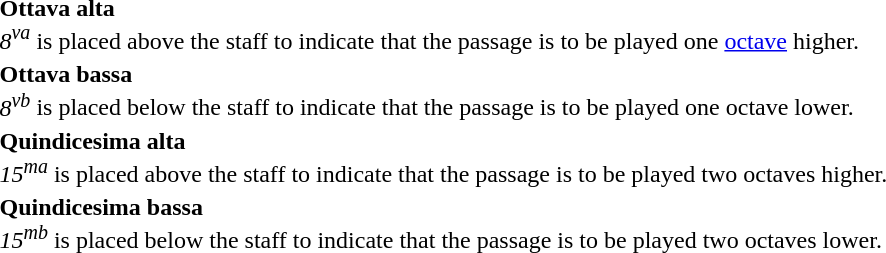<table class="skin-invert-image">
<tr>
<td style="min-width:110px;"></td>
<td><strong>Ottava alta</strong><br><em>8<sup>va</sup></em> is placed above the staff to indicate that the passage is to be played one <a href='#'>octave</a> higher.<br></td>
</tr>
<tr>
<td></td>
<td><strong>Ottava bassa</strong><br><em>8<sup>vb</sup></em> is placed below the staff to indicate that the passage is to be played one octave lower.</td>
</tr>
<tr>
<td></td>
<td><strong>Quindicesima alta</strong><br><em>15<sup>ma</sup></em> is placed above the staff to indicate that the passage is to be played two octaves higher.</td>
</tr>
<tr>
<td></td>
<td><strong>Quindicesima bassa</strong><br><em>15<sup>mb</sup></em> is placed below the staff to indicate that the passage is to be played two octaves lower.</td>
</tr>
</table>
